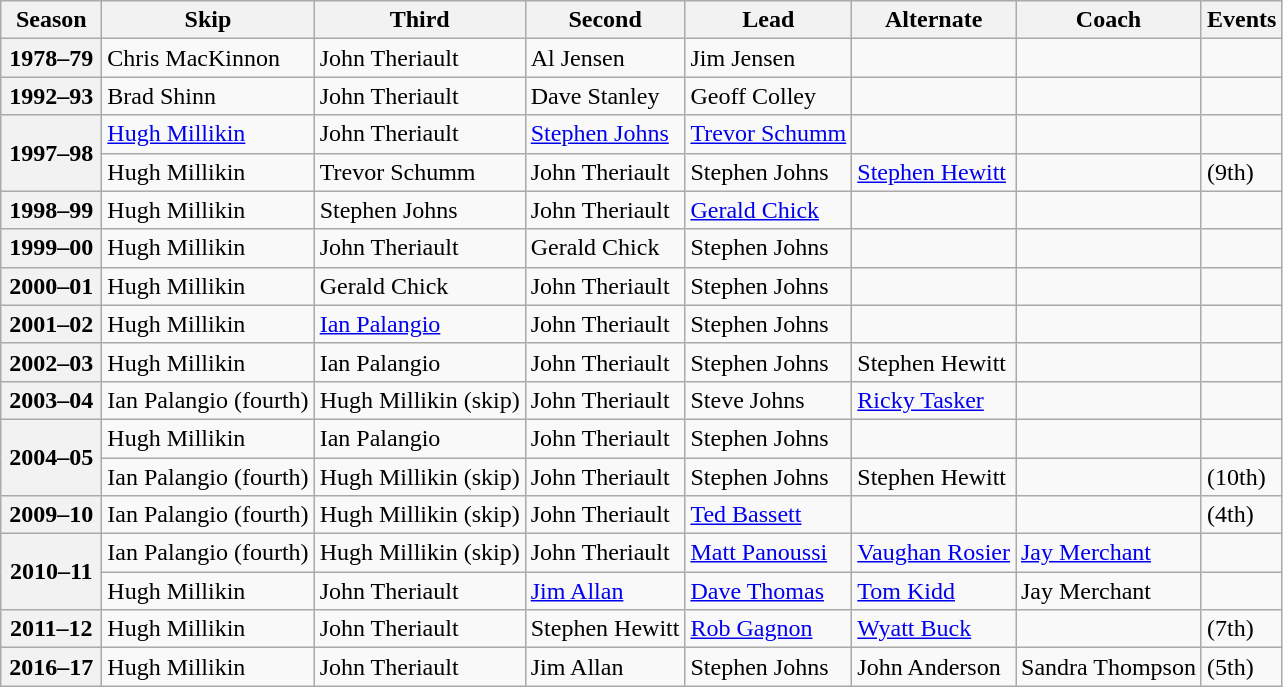<table class="wikitable">
<tr>
<th scope="col" width=60>Season</th>
<th scope="col">Skip</th>
<th scope="col">Third</th>
<th scope="col">Second</th>
<th scope="col">Lead</th>
<th scope="col">Alternate</th>
<th scope="col">Coach</th>
<th scope="col">Events</th>
</tr>
<tr>
<th scope="row">1978–79</th>
<td>Chris MacKinnon</td>
<td>John Theriault</td>
<td>Al Jensen</td>
<td>Jim Jensen</td>
<td></td>
<td></td>
<td></td>
</tr>
<tr>
<th scope="row">1992–93</th>
<td>Brad Shinn</td>
<td>John Theriault</td>
<td>Dave Stanley</td>
<td>Geoff Colley</td>
<td></td>
<td></td>
<td></td>
</tr>
<tr>
<th scope="row" rowspan=2>1997–98</th>
<td><a href='#'>Hugh Millikin</a></td>
<td>John Theriault</td>
<td><a href='#'>Stephen Johns</a></td>
<td><a href='#'>Trevor Schumm</a></td>
<td></td>
<td></td>
<td> </td>
</tr>
<tr>
<td>Hugh Millikin</td>
<td>Trevor Schumm</td>
<td>John Theriault</td>
<td>Stephen Johns</td>
<td><a href='#'>Stephen Hewitt</a></td>
<td></td>
<td> (9th)</td>
</tr>
<tr>
<th scope="row">1998–99</th>
<td>Hugh Millikin</td>
<td>Stephen Johns</td>
<td>John Theriault</td>
<td><a href='#'>Gerald Chick</a></td>
<td></td>
<td></td>
<td> </td>
</tr>
<tr>
<th scope="row">1999–00</th>
<td>Hugh Millikin</td>
<td>John Theriault</td>
<td>Gerald Chick</td>
<td>Stephen Johns</td>
<td></td>
<td></td>
<td> </td>
</tr>
<tr>
<th scope="row">2000–01</th>
<td>Hugh Millikin</td>
<td>Gerald Chick</td>
<td>John Theriault</td>
<td>Stephen Johns</td>
<td></td>
<td></td>
<td> </td>
</tr>
<tr>
<th scope="row">2001–02</th>
<td>Hugh Millikin</td>
<td><a href='#'>Ian Palangio</a></td>
<td>John Theriault</td>
<td>Stephen Johns</td>
<td></td>
<td></td>
<td> </td>
</tr>
<tr>
<th scope="row">2002–03</th>
<td>Hugh Millikin</td>
<td>Ian Palangio</td>
<td>John Theriault</td>
<td>Stephen Johns</td>
<td>Stephen Hewitt</td>
<td></td>
<td> </td>
</tr>
<tr>
<th scope="row">2003–04</th>
<td>Ian Palangio (fourth)</td>
<td>Hugh Millikin (skip)</td>
<td>John Theriault</td>
<td>Steve Johns</td>
<td><a href='#'>Ricky Tasker</a></td>
<td></td>
<td> </td>
</tr>
<tr>
<th scope="row" rowspan=2>2004–05</th>
<td>Hugh Millikin</td>
<td>Ian Palangio</td>
<td>John Theriault</td>
<td>Stephen Johns</td>
<td></td>
<td></td>
<td> </td>
</tr>
<tr>
<td>Ian Palangio (fourth)</td>
<td>Hugh Millikin (skip)</td>
<td>John Theriault</td>
<td>Stephen Johns</td>
<td>Stephen Hewitt</td>
<td></td>
<td> (10th)</td>
</tr>
<tr>
<th scope="row">2009–10</th>
<td>Ian Palangio (fourth)</td>
<td>Hugh Millikin (skip)</td>
<td>John Theriault</td>
<td><a href='#'>Ted Bassett</a></td>
<td></td>
<td></td>
<td> (4th)</td>
</tr>
<tr>
<th scope="row" rowspan=2>2010–11</th>
<td>Ian Palangio (fourth)</td>
<td>Hugh Millikin (skip)</td>
<td>John Theriault</td>
<td><a href='#'>Matt Panoussi</a></td>
<td><a href='#'>Vaughan Rosier</a></td>
<td><a href='#'>Jay Merchant</a></td>
<td> </td>
</tr>
<tr>
<td>Hugh Millikin</td>
<td>John Theriault</td>
<td><a href='#'>Jim Allan</a></td>
<td><a href='#'>Dave Thomas</a></td>
<td><a href='#'>Tom Kidd</a></td>
<td>Jay Merchant</td>
<td> </td>
</tr>
<tr>
<th scope="row">2011–12</th>
<td>Hugh Millikin</td>
<td>John Theriault</td>
<td>Stephen Hewitt</td>
<td><a href='#'>Rob Gagnon</a></td>
<td><a href='#'>Wyatt Buck</a></td>
<td></td>
<td> (7th)</td>
</tr>
<tr>
<th scope="row">2016–17</th>
<td>Hugh Millikin</td>
<td>John Theriault</td>
<td>Jim Allan</td>
<td>Stephen Johns</td>
<td>John Anderson</td>
<td>Sandra Thompson</td>
<td> (5th)</td>
</tr>
</table>
